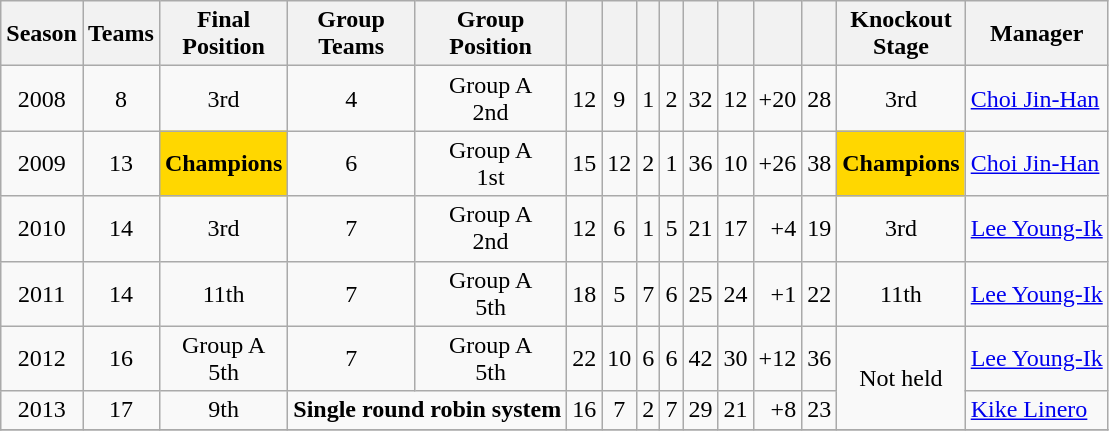<table class="wikitable" style="text-align:center">
<tr>
<th>Season</th>
<th>Teams</th>
<th>Final<br>Position</th>
<th>Group<br>Teams</th>
<th>Group<br>Position</th>
<th></th>
<th></th>
<th></th>
<th></th>
<th></th>
<th></th>
<th></th>
<th></th>
<th>Knockout<br>Stage</th>
<th>Manager</th>
</tr>
<tr>
<td>2008</td>
<td>8</td>
<td>3rd</td>
<td>4</td>
<td>Group A<br>2nd</td>
<td>12</td>
<td>9</td>
<td>1</td>
<td>2</td>
<td>32</td>
<td>12</td>
<td align=right>+20</td>
<td>28</td>
<td>3rd</td>
<td align=left> <a href='#'>Choi Jin-Han</a></td>
</tr>
<tr>
<td>2009</td>
<td>13</td>
<td bgcolor=gold><strong>Champions</strong></td>
<td>6</td>
<td>Group A<br>1st</td>
<td>15</td>
<td>12</td>
<td>2</td>
<td>1</td>
<td>36</td>
<td>10</td>
<td align=right>+26</td>
<td>38</td>
<td bgcolor=gold><strong>Champions</strong></td>
<td align=left> <a href='#'>Choi Jin-Han</a></td>
</tr>
<tr>
<td>2010</td>
<td>14</td>
<td>3rd</td>
<td>7</td>
<td>Group A<br>2nd</td>
<td>12</td>
<td>6</td>
<td>1</td>
<td>5</td>
<td>21</td>
<td>17</td>
<td align=right>+4</td>
<td>19</td>
<td>3rd</td>
<td align=left> <a href='#'>Lee Young-Ik</a></td>
</tr>
<tr>
<td>2011</td>
<td>14</td>
<td>11th</td>
<td>7</td>
<td>Group A<br>5th</td>
<td>18</td>
<td>5</td>
<td>7</td>
<td>6</td>
<td>25</td>
<td>24</td>
<td align=right>+1</td>
<td>22</td>
<td>11th</td>
<td align=left> <a href='#'>Lee Young-Ik</a></td>
</tr>
<tr>
<td>2012</td>
<td>16</td>
<td>Group A<br>5th</td>
<td>7</td>
<td>Group A<br>5th</td>
<td>22</td>
<td>10</td>
<td>6</td>
<td>6</td>
<td>42</td>
<td>30</td>
<td align=right>+12</td>
<td>36</td>
<td rowspan="2">Not held</td>
<td align=left> <a href='#'>Lee Young-Ik</a></td>
</tr>
<tr>
<td>2013</td>
<td>17</td>
<td>9th</td>
<td colspan="2"><strong>Single round robin system</strong></td>
<td>16</td>
<td>7</td>
<td>2</td>
<td>7</td>
<td>29</td>
<td>21</td>
<td align=right>+8</td>
<td>23</td>
<td align=left> <a href='#'>Kike Linero</a></td>
</tr>
<tr>
</tr>
</table>
